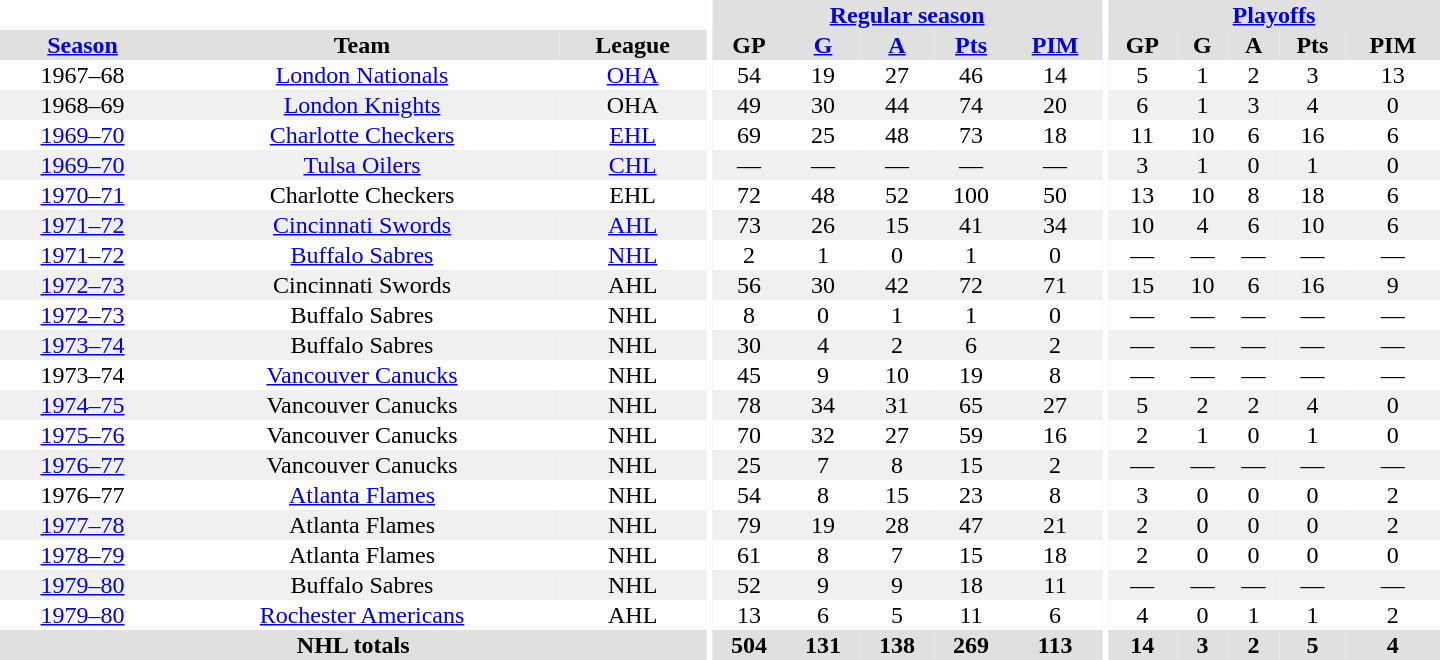<table border="0" cellpadding="1" cellspacing="0" style="text-align:center; width:60em">
<tr bgcolor="#e0e0e0">
<th colspan="3" bgcolor="#ffffff"></th>
<th rowspan="100" bgcolor="#ffffff"></th>
<th colspan="5"><a href='#'>Regular season</a></th>
<th rowspan="100" bgcolor="#ffffff"></th>
<th colspan="5"><a href='#'>Playoffs</a></th>
</tr>
<tr bgcolor="#e0e0e0">
<th><a href='#'>Season</a></th>
<th>Team</th>
<th>League</th>
<th>GP</th>
<th><a href='#'>G</a></th>
<th><a href='#'>A</a></th>
<th><a href='#'>Pts</a></th>
<th><a href='#'>PIM</a></th>
<th>GP</th>
<th>G</th>
<th>A</th>
<th>Pts</th>
<th>PIM</th>
</tr>
<tr>
<td>1967–68</td>
<td><a href='#'>London Nationals</a></td>
<td><a href='#'>OHA</a></td>
<td>54</td>
<td>19</td>
<td>27</td>
<td>46</td>
<td>14</td>
<td>5</td>
<td>1</td>
<td>2</td>
<td>3</td>
<td>13</td>
</tr>
<tr bgcolor="#f0f0f0">
<td>1968–69</td>
<td><a href='#'>London Knights</a></td>
<td>OHA</td>
<td>49</td>
<td>30</td>
<td>44</td>
<td>74</td>
<td>20</td>
<td>6</td>
<td>1</td>
<td>3</td>
<td>4</td>
<td>0</td>
</tr>
<tr>
<td><a href='#'>1969–70</a></td>
<td><a href='#'>Charlotte Checkers</a></td>
<td><a href='#'>EHL</a></td>
<td>69</td>
<td>25</td>
<td>48</td>
<td>73</td>
<td>18</td>
<td>11</td>
<td>10</td>
<td>6</td>
<td>16</td>
<td>6</td>
</tr>
<tr bgcolor="#f0f0f0">
<td><a href='#'>1969–70</a></td>
<td><a href='#'>Tulsa Oilers</a></td>
<td><a href='#'>CHL</a></td>
<td>—</td>
<td>—</td>
<td>—</td>
<td>—</td>
<td>—</td>
<td>3</td>
<td>1</td>
<td>0</td>
<td>1</td>
<td>0</td>
</tr>
<tr>
<td><a href='#'>1970–71</a></td>
<td>Charlotte Checkers</td>
<td>EHL</td>
<td>72</td>
<td>48</td>
<td>52</td>
<td>100</td>
<td>50</td>
<td>13</td>
<td>10</td>
<td>8</td>
<td>18</td>
<td>6</td>
</tr>
<tr bgcolor="#f0f0f0">
<td><a href='#'>1971–72</a></td>
<td><a href='#'>Cincinnati Swords</a></td>
<td><a href='#'>AHL</a></td>
<td>73</td>
<td>26</td>
<td>15</td>
<td>41</td>
<td>34</td>
<td>10</td>
<td>4</td>
<td>6</td>
<td>10</td>
<td>6</td>
</tr>
<tr>
<td><a href='#'>1971–72</a></td>
<td><a href='#'>Buffalo Sabres</a></td>
<td><a href='#'>NHL</a></td>
<td>2</td>
<td>1</td>
<td>0</td>
<td>1</td>
<td>0</td>
<td>—</td>
<td>—</td>
<td>—</td>
<td>—</td>
<td>—</td>
</tr>
<tr bgcolor="#f0f0f0">
<td><a href='#'>1972–73</a></td>
<td>Cincinnati Swords</td>
<td>AHL</td>
<td>56</td>
<td>30</td>
<td>42</td>
<td>72</td>
<td>71</td>
<td>15</td>
<td>10</td>
<td>6</td>
<td>16</td>
<td>9</td>
</tr>
<tr>
<td><a href='#'>1972–73</a></td>
<td>Buffalo Sabres</td>
<td>NHL</td>
<td>8</td>
<td>0</td>
<td>1</td>
<td>1</td>
<td>0</td>
<td>—</td>
<td>—</td>
<td>—</td>
<td>—</td>
<td>—</td>
</tr>
<tr bgcolor="#f0f0f0">
<td><a href='#'>1973–74</a></td>
<td>Buffalo Sabres</td>
<td>NHL</td>
<td>30</td>
<td>4</td>
<td>2</td>
<td>6</td>
<td>2</td>
<td>—</td>
<td>—</td>
<td>—</td>
<td>—</td>
<td>—</td>
</tr>
<tr>
<td>1973–74</td>
<td><a href='#'>Vancouver Canucks</a></td>
<td>NHL</td>
<td>45</td>
<td>9</td>
<td>10</td>
<td>19</td>
<td>8</td>
<td>—</td>
<td>—</td>
<td>—</td>
<td>—</td>
<td>—</td>
</tr>
<tr bgcolor="#f0f0f0">
<td><a href='#'>1974–75</a></td>
<td>Vancouver Canucks</td>
<td>NHL</td>
<td>78</td>
<td>34</td>
<td>31</td>
<td>65</td>
<td>27</td>
<td>5</td>
<td>2</td>
<td>2</td>
<td>4</td>
<td>0</td>
</tr>
<tr>
<td><a href='#'>1975–76</a></td>
<td>Vancouver Canucks</td>
<td>NHL</td>
<td>70</td>
<td>32</td>
<td>27</td>
<td>59</td>
<td>16</td>
<td>2</td>
<td>1</td>
<td>0</td>
<td>1</td>
<td>0</td>
</tr>
<tr bgcolor="#f0f0f0">
<td><a href='#'>1976–77</a></td>
<td>Vancouver Canucks</td>
<td>NHL</td>
<td>25</td>
<td>7</td>
<td>8</td>
<td>15</td>
<td>2</td>
<td>—</td>
<td>—</td>
<td>—</td>
<td>—</td>
<td>—</td>
</tr>
<tr>
<td>1976–77</td>
<td><a href='#'>Atlanta Flames</a></td>
<td>NHL</td>
<td>54</td>
<td>8</td>
<td>15</td>
<td>23</td>
<td>8</td>
<td>3</td>
<td>0</td>
<td>0</td>
<td>0</td>
<td>2</td>
</tr>
<tr bgcolor="#f0f0f0">
<td><a href='#'>1977–78</a></td>
<td>Atlanta Flames</td>
<td>NHL</td>
<td>79</td>
<td>19</td>
<td>28</td>
<td>47</td>
<td>21</td>
<td>2</td>
<td>0</td>
<td>0</td>
<td>0</td>
<td>2</td>
</tr>
<tr>
<td><a href='#'>1978–79</a></td>
<td>Atlanta Flames</td>
<td>NHL</td>
<td>61</td>
<td>8</td>
<td>7</td>
<td>15</td>
<td>18</td>
<td>2</td>
<td>0</td>
<td>0</td>
<td>0</td>
<td>0</td>
</tr>
<tr bgcolor="#f0f0f0">
<td><a href='#'>1979–80</a></td>
<td>Buffalo Sabres</td>
<td>NHL</td>
<td>52</td>
<td>9</td>
<td>9</td>
<td>18</td>
<td>11</td>
<td>—</td>
<td>—</td>
<td>—</td>
<td>—</td>
<td>—</td>
</tr>
<tr>
<td><a href='#'>1979–80</a></td>
<td><a href='#'>Rochester Americans</a></td>
<td>AHL</td>
<td>13</td>
<td>6</td>
<td>5</td>
<td>11</td>
<td>6</td>
<td>4</td>
<td>0</td>
<td>1</td>
<td>1</td>
<td>2</td>
</tr>
<tr bgcolor="#e0e0e0">
<th colspan="3">NHL totals</th>
<th>504</th>
<th>131</th>
<th>138</th>
<th>269</th>
<th>113</th>
<th>14</th>
<th>3</th>
<th>2</th>
<th>5</th>
<th>4</th>
</tr>
</table>
